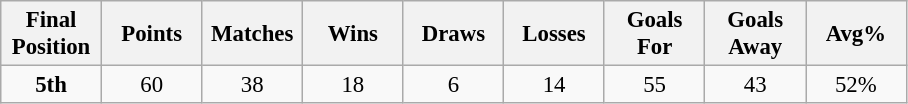<table class="wikitable" style="font-size: 95%; text-align: center;">
<tr>
<th width=60>Final Position</th>
<th width=60>Points</th>
<th width=60>Matches</th>
<th width=60>Wins</th>
<th width=60>Draws</th>
<th width=60>Losses</th>
<th width=60>Goals For</th>
<th width=60>Goals Away</th>
<th width=60>Avg%</th>
</tr>
<tr>
<td><strong>5th</strong></td>
<td>60</td>
<td>38</td>
<td>18</td>
<td>6</td>
<td>14</td>
<td>55</td>
<td>43</td>
<td>52%</td>
</tr>
</table>
